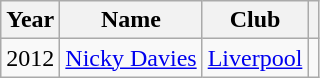<table class="wikitable sortable">
<tr>
<th scope=col>Year</th>
<th scope=col>Name</th>
<th scope=col>Club</th>
<th scope=col class=unsortable></th>
</tr>
<tr>
<td align="center">2012</td>
<td><a href='#'>Nicky Davies</a></td>
<td><a href='#'>Liverpool</a></td>
<td align="center"></td>
</tr>
</table>
